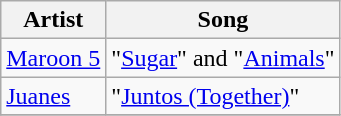<table class="wikitable sortable">
<tr>
<th>Artist</th>
<th>Song</th>
</tr>
<tr>
<td><a href='#'>Maroon 5</a></td>
<td>"<a href='#'>Sugar</a>" and "<a href='#'>Animals</a>"</td>
</tr>
<tr>
<td><a href='#'>Juanes</a></td>
<td>"<a href='#'>Juntos (Together)</a>"</td>
</tr>
<tr>
</tr>
</table>
